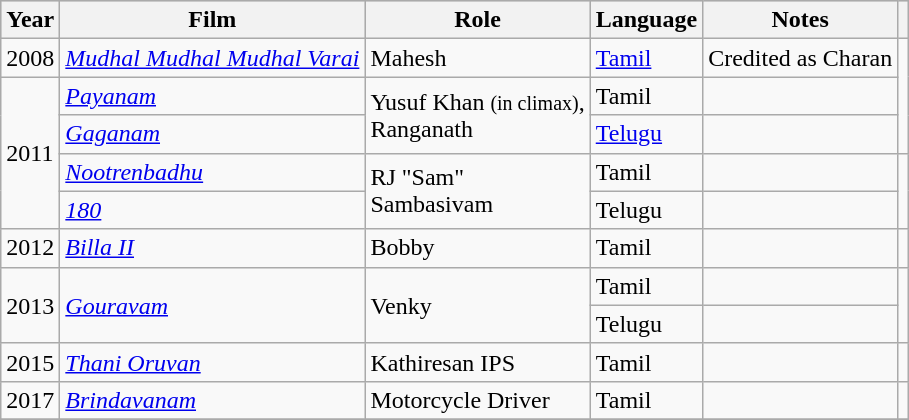<table class="wikitable">
<tr style="background:#ccc; text-align:center;">
<th>Year</th>
<th>Film</th>
<th>Role</th>
<th>Language</th>
<th>Notes</th>
<th scope="col" class="unsortable" ></th>
</tr>
<tr>
<td>2008</td>
<td><em><a href='#'>Mudhal Mudhal Mudhal Varai</a></em></td>
<td>Mahesh</td>
<td><a href='#'>Tamil</a></td>
<td>Credited as Charan</td>
<td rowspan="3"></td>
</tr>
<tr>
<td rowspan="4">2011</td>
<td><em><a href='#'>Payanam</a></em></td>
<td rowspan="2">Yusuf Khan <small>(in climax)</small>,<br>Ranganath</td>
<td>Tamil</td>
<td></td>
</tr>
<tr>
<td><em><a href='#'>Gaganam</a></em></td>
<td><a href='#'>Telugu</a></td>
<td></td>
</tr>
<tr>
<td><em><a href='#'>Nootrenbadhu</a></em></td>
<td rowspan="2">RJ "Sam"<br>Sambasivam</td>
<td>Tamil</td>
<td></td>
<td rowspan="2"></td>
</tr>
<tr>
<td><em><a href='#'>180</a></em></td>
<td>Telugu</td>
<td></td>
</tr>
<tr>
<td rowspan="1">2012</td>
<td><em><a href='#'>Billa II</a></em></td>
<td>Bobby</td>
<td>Tamil</td>
<td></td>
<td></td>
</tr>
<tr>
<td rowspan="2">2013</td>
<td rowspan="2"><em><a href='#'>Gouravam</a></em></td>
<td rowspan="2">Venky</td>
<td>Tamil</td>
<td></td>
<td rowspan="2"></td>
</tr>
<tr>
<td>Telugu</td>
<td></td>
</tr>
<tr>
<td>2015</td>
<td><em><a href='#'>Thani Oruvan</a></em></td>
<td>Kathiresan IPS</td>
<td>Tamil</td>
<td></td>
<td></td>
</tr>
<tr>
<td>2017</td>
<td><em><a href='#'>Brindavanam</a></em></td>
<td>Motorcycle Driver</td>
<td>Tamil</td>
<td></td>
<td></td>
</tr>
<tr>
</tr>
</table>
